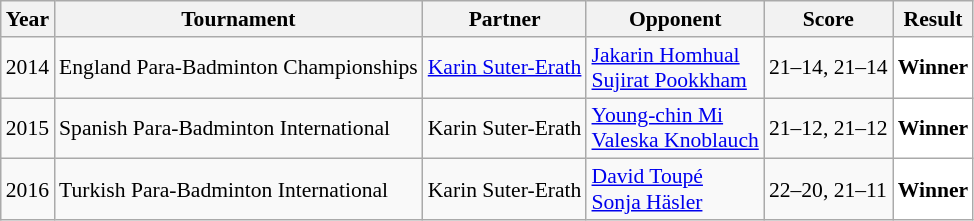<table class="sortable wikitable" style="font-size: 90%;">
<tr>
<th>Year</th>
<th>Tournament</th>
<th>Partner</th>
<th>Opponent</th>
<th>Score</th>
<th>Result</th>
</tr>
<tr>
<td align="center">2014</td>
<td align="left">England Para-Badminton Championships</td>
<td> <a href='#'>Karin Suter-Erath</a></td>
<td align="left"> <a href='#'>Jakarin Homhual</a><br> <a href='#'>Sujirat Pookkham</a></td>
<td align="left">21–14, 21–14</td>
<td style="text-align:left; background:white"> <strong>Winner</strong></td>
</tr>
<tr>
<td align="center">2015</td>
<td align="left">Spanish Para-Badminton International</td>
<td> Karin Suter-Erath</td>
<td align="left"> <a href='#'>Young-chin Mi</a><br> <a href='#'>Valeska Knoblauch</a></td>
<td align="left">21–12, 21–12</td>
<td style="text-align:left; background:white"> <strong>Winner</strong></td>
</tr>
<tr>
<td align="center">2016</td>
<td align="left">Turkish Para-Badminton International</td>
<td> Karin Suter-Erath</td>
<td align="left"> <a href='#'>David Toupé</a><br> <a href='#'>Sonja Häsler</a></td>
<td align="left">22–20, 21–11</td>
<td style="text-align:left; background:white"> <strong>Winner</strong></td>
</tr>
</table>
